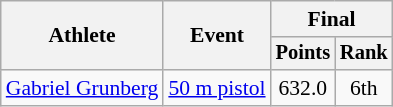<table class=wikitable style=font-size:90%;text-align:center>
<tr>
<th rowspan=2>Athlete</th>
<th rowspan=2>Event</th>
<th colspan=2>Final</th>
</tr>
<tr style=font-size:95%>
<th>Points</th>
<th>Rank</th>
</tr>
<tr>
<td align=left><a href='#'>Gabriel Grunberg</a></td>
<td align=left><a href='#'>50 m pistol</a></td>
<td>632.0</td>
<td>6th</td>
</tr>
</table>
